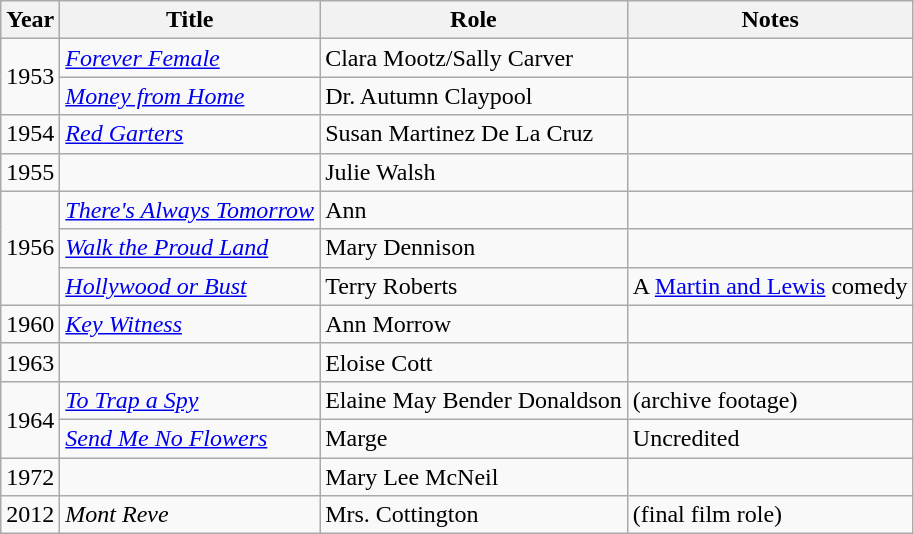<table class="wikitable sortable">
<tr>
<th>Year</th>
<th>Title</th>
<th>Role</th>
<th class="unsortable">Notes</th>
</tr>
<tr>
<td rowspan="2">1953</td>
<td><em><a href='#'>Forever Female</a></em></td>
<td>Clara Mootz/Sally Carver</td>
<td></td>
</tr>
<tr>
<td><em><a href='#'>Money from Home</a></em></td>
<td>Dr. Autumn Claypool</td>
<td></td>
</tr>
<tr>
<td>1954</td>
<td><em><a href='#'>Red Garters</a></em></td>
<td>Susan Martinez De La Cruz</td>
<td></td>
</tr>
<tr>
<td>1955</td>
<td><em></em></td>
<td>Julie Walsh</td>
<td></td>
</tr>
<tr>
<td rowspan="3">1956</td>
<td><em><a href='#'>There's Always Tomorrow</a></em></td>
<td>Ann</td>
<td></td>
</tr>
<tr>
<td><em><a href='#'>Walk the Proud Land</a></em></td>
<td>Mary Dennison</td>
<td></td>
</tr>
<tr>
<td><em><a href='#'>Hollywood or Bust</a></em></td>
<td>Terry Roberts</td>
<td>A <a href='#'>Martin and Lewis</a> comedy</td>
</tr>
<tr>
<td>1960</td>
<td><em><a href='#'>Key Witness</a></em></td>
<td>Ann Morrow</td>
<td></td>
</tr>
<tr>
<td>1963</td>
<td><em></em></td>
<td>Eloise Cott</td>
<td></td>
</tr>
<tr>
<td rowspan="2">1964</td>
<td><em><a href='#'>To Trap a Spy</a></em></td>
<td>Elaine May Bender Donaldson</td>
<td>(archive footage)</td>
</tr>
<tr>
<td><em><a href='#'>Send Me No Flowers</a></em></td>
<td>Marge</td>
<td>Uncredited</td>
</tr>
<tr>
<td>1972</td>
<td><em></em></td>
<td>Mary Lee McNeil</td>
<td></td>
</tr>
<tr>
<td>2012</td>
<td><em>Mont Reve</em></td>
<td>Mrs. Cottington</td>
<td>(final film role)</td>
</tr>
</table>
